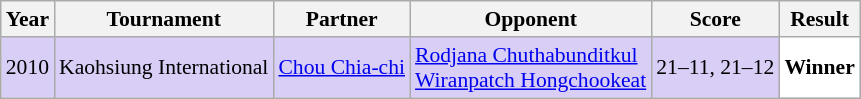<table class="sortable wikitable" style="font-size: 90%;">
<tr>
<th>Year</th>
<th>Tournament</th>
<th>Partner</th>
<th>Opponent</th>
<th>Score</th>
<th>Result</th>
</tr>
<tr style="background:#D8CEF6">
<td align="center">2010</td>
<td align="left">Kaohsiung International</td>
<td align="left"> <a href='#'>Chou Chia-chi</a></td>
<td align="left"> <a href='#'>Rodjana Chuthabunditkul</a> <br>  <a href='#'>Wiranpatch Hongchookeat</a></td>
<td align="left">21–11, 21–12</td>
<td style="text-align:left; background:white"> <strong>Winner</strong></td>
</tr>
</table>
